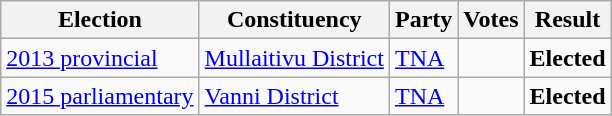<table class="wikitable" style="text-align:left;">
<tr>
<th scope=col>Election</th>
<th scope=col>Constituency</th>
<th scope=col>Party</th>
<th scope=col>Votes</th>
<th scope=col>Result</th>
</tr>
<tr>
<td><a href='#'>2013 provincial</a></td>
<td><a href='#'>Mullaitivu District</a></td>
<td><a href='#'>TNA</a></td>
<td align=right></td>
<td><strong>Elected</strong></td>
</tr>
<tr>
<td><a href='#'>2015 parliamentary</a></td>
<td><a href='#'>Vanni District</a></td>
<td><a href='#'>TNA</a></td>
<td align=right></td>
<td><strong>Elected</strong></td>
</tr>
</table>
